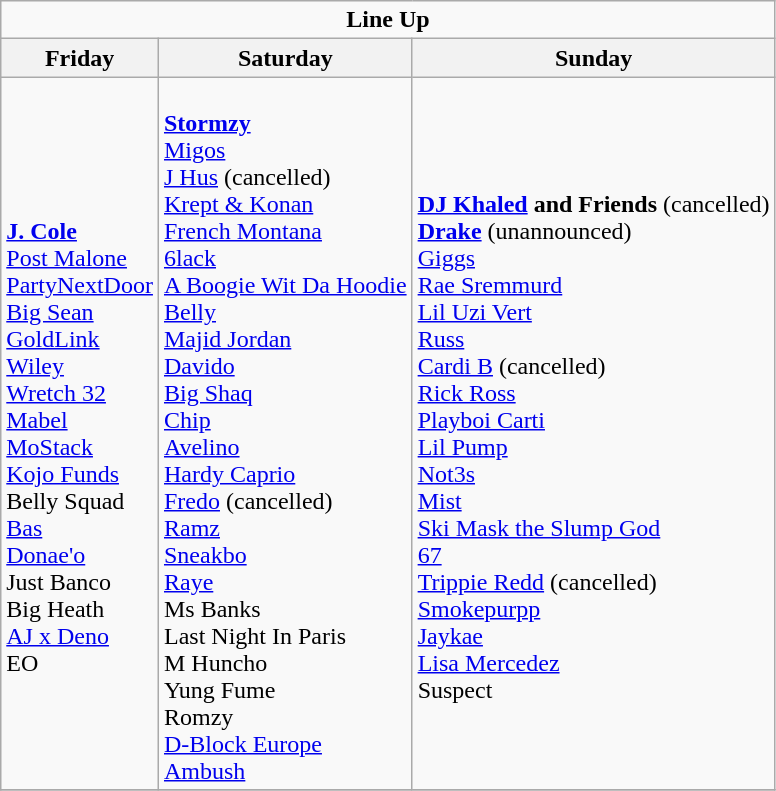<table class="wikitable">
<tr>
<td colspan="3" style="text-align:center;"><strong>Line Up</strong></td>
</tr>
<tr>
<th>Friday</th>
<th>Saturday</th>
<th>Sunday</th>
</tr>
<tr>
<td><br><strong><a href='#'>J. Cole</a></strong>
<br><a href='#'>Post Malone</a>
<br><a href='#'>PartyNextDoor</a>
<br><a href='#'>Big Sean</a>
<br><a href='#'>GoldLink</a>
<br><a href='#'>Wiley</a>
<br><a href='#'>Wretch 32</a>
<br><a href='#'>Mabel</a>
<br><a href='#'>MoStack</a>
<br><a href='#'>Kojo Funds</a>
<br>Belly Squad
<br><a href='#'>Bas</a>
<br><a href='#'>Donae'o</a>
<br>Just Banco
<br>Big Heath
<br><a href='#'>AJ x Deno</a>
<br>EO</td>
<td><br><strong><a href='#'>Stormzy</a></strong>
<br><a href='#'>Migos</a>
<br><a href='#'>J Hus</a> (cancelled)
<br><a href='#'>Krept & Konan</a>
<br><a href='#'>French Montana</a>
<br><a href='#'>6lack</a>
<br><a href='#'>A Boogie Wit Da Hoodie</a>
<br><a href='#'>Belly</a>
<br><a href='#'>Majid Jordan</a>
<br><a href='#'>Davido</a>
<br><a href='#'>Big Shaq</a>
<br><a href='#'>Chip</a>
<br><a href='#'>Avelino</a>
<br><a href='#'>Hardy Caprio</a>
<br><a href='#'>Fredo</a> (cancelled)
<br><a href='#'>Ramz</a>
<br><a href='#'>Sneakbo</a>
<br><a href='#'>Raye</a>
<br>Ms Banks
<br>Last Night In Paris
<br>M Huncho
<br>Yung Fume
<br>Romzy
<br><a href='#'>D-Block Europe</a>
<br><a href='#'>Ambush</a></td>
<td><br><strong><a href='#'>DJ Khaled</a> and Friends</strong> (cancelled)
<br><strong><a href='#'>Drake</a></strong> (unannounced)
<br><a href='#'>Giggs</a>
<br><a href='#'>Rae Sremmurd</a>
<br><a href='#'>Lil Uzi Vert</a>
<br><a href='#'>Russ</a>
<br><a href='#'>Cardi B</a> (cancelled)
<br><a href='#'>Rick Ross</a>
<br><a href='#'>Playboi Carti</a>
<br><a href='#'>Lil Pump</a>
<br><a href='#'>Not3s</a>
<br><a href='#'>Mist</a>
<br><a href='#'>Ski Mask the Slump God</a>
<br><a href='#'>67</a>
<br><a href='#'>Trippie Redd</a> (cancelled)
<br><a href='#'>Smokepurpp</a>
<br><a href='#'>Jaykae</a>
<br><a href='#'>Lisa Mercedez</a>
<br>Suspect</td>
</tr>
<tr>
</tr>
</table>
